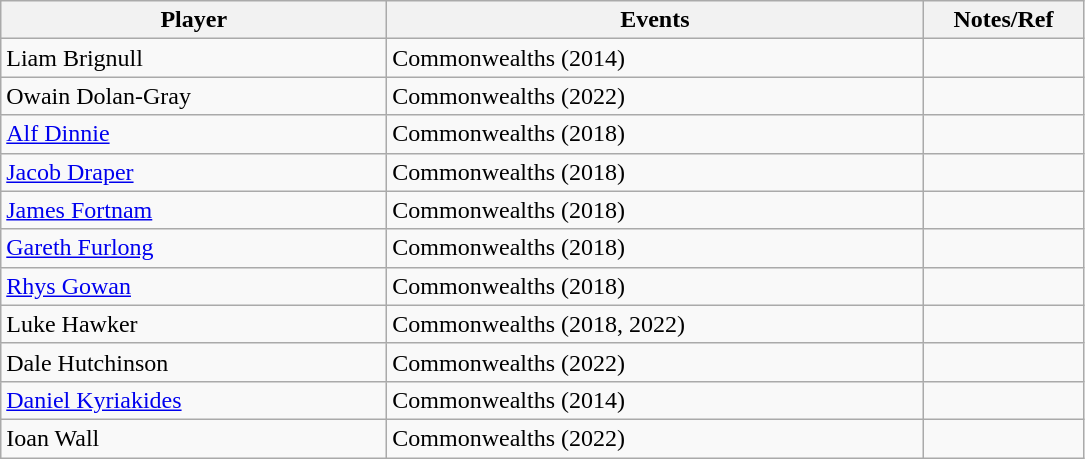<table class="wikitable">
<tr>
<th width=250>Player</th>
<th width=350>Events</th>
<th width=100>Notes/Ref</th>
</tr>
<tr>
<td> Liam Brignull</td>
<td>Commonwealths (2014)</td>
<td></td>
</tr>
<tr>
<td> Owain Dolan-Gray</td>
<td>Commonwealths (2022)</td>
<td></td>
</tr>
<tr>
<td> <a href='#'>Alf Dinnie</a></td>
<td>Commonwealths (2018)</td>
<td></td>
</tr>
<tr>
<td> <a href='#'>Jacob Draper</a></td>
<td>Commonwealths (2018)</td>
<td></td>
</tr>
<tr>
<td> <a href='#'>James Fortnam </a></td>
<td>Commonwealths (2018)</td>
<td></td>
</tr>
<tr>
<td> <a href='#'>Gareth Furlong</a></td>
<td>Commonwealths (2018)</td>
<td></td>
</tr>
<tr>
<td> <a href='#'>Rhys Gowan</a></td>
<td>Commonwealths (2018)</td>
<td></td>
</tr>
<tr>
<td> Luke Hawker</td>
<td>Commonwealths (2018, 2022)</td>
<td></td>
</tr>
<tr>
<td> Dale Hutchinson</td>
<td>Commonwealths (2022)</td>
<td></td>
</tr>
<tr>
<td> <a href='#'>Daniel Kyriakides</a></td>
<td>Commonwealths (2014)</td>
<td></td>
</tr>
<tr>
<td> Ioan Wall</td>
<td>Commonwealths (2022)</td>
<td></td>
</tr>
</table>
